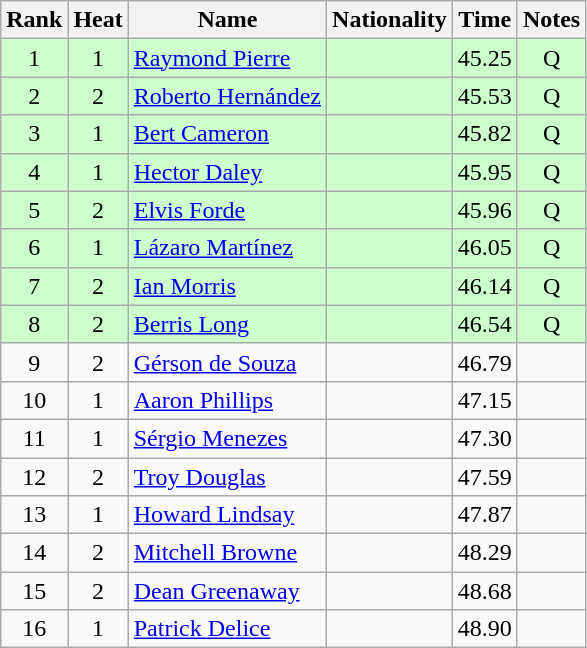<table class="wikitable sortable" style="text-align:center">
<tr>
<th>Rank</th>
<th>Heat</th>
<th>Name</th>
<th>Nationality</th>
<th>Time</th>
<th>Notes</th>
</tr>
<tr bgcolor=ccffcc>
<td>1</td>
<td>1</td>
<td align=left><a href='#'>Raymond Pierre</a></td>
<td align=left></td>
<td>45.25</td>
<td>Q</td>
</tr>
<tr bgcolor=ccffcc>
<td>2</td>
<td>2</td>
<td align=left><a href='#'>Roberto Hernández</a></td>
<td align=left></td>
<td>45.53</td>
<td>Q</td>
</tr>
<tr bgcolor=ccffcc>
<td>3</td>
<td>1</td>
<td align=left><a href='#'>Bert Cameron</a></td>
<td align=left></td>
<td>45.82</td>
<td>Q</td>
</tr>
<tr bgcolor=ccffcc>
<td>4</td>
<td>1</td>
<td align=left><a href='#'>Hector Daley</a></td>
<td align=left></td>
<td>45.95</td>
<td>Q</td>
</tr>
<tr bgcolor=ccffcc>
<td>5</td>
<td>2</td>
<td align=left><a href='#'>Elvis Forde</a></td>
<td align=left></td>
<td>45.96</td>
<td>Q</td>
</tr>
<tr bgcolor=ccffcc>
<td>6</td>
<td>1</td>
<td align=left><a href='#'>Lázaro Martínez</a></td>
<td align=left></td>
<td>46.05</td>
<td>Q</td>
</tr>
<tr bgcolor=ccffcc>
<td>7</td>
<td>2</td>
<td align=left><a href='#'>Ian Morris</a></td>
<td align=left></td>
<td>46.14</td>
<td>Q</td>
</tr>
<tr bgcolor=ccffcc>
<td>8</td>
<td>2</td>
<td align=left><a href='#'>Berris Long</a></td>
<td align=left></td>
<td>46.54</td>
<td>Q</td>
</tr>
<tr>
<td>9</td>
<td>2</td>
<td align=left><a href='#'>Gérson de Souza</a></td>
<td align=left></td>
<td>46.79</td>
<td></td>
</tr>
<tr>
<td>10</td>
<td>1</td>
<td align=left><a href='#'>Aaron Phillips</a></td>
<td align=left></td>
<td>47.15</td>
<td></td>
</tr>
<tr>
<td>11</td>
<td>1</td>
<td align=left><a href='#'>Sérgio Menezes</a></td>
<td align=left></td>
<td>47.30</td>
<td></td>
</tr>
<tr>
<td>12</td>
<td>2</td>
<td align=left><a href='#'>Troy Douglas</a></td>
<td align=left></td>
<td>47.59</td>
<td></td>
</tr>
<tr>
<td>13</td>
<td>1</td>
<td align=left><a href='#'>Howard Lindsay</a></td>
<td align=left></td>
<td>47.87</td>
<td></td>
</tr>
<tr>
<td>14</td>
<td>2</td>
<td align=left><a href='#'>Mitchell Browne</a></td>
<td align=left></td>
<td>48.29</td>
<td></td>
</tr>
<tr>
<td>15</td>
<td>2</td>
<td align=left><a href='#'>Dean Greenaway</a></td>
<td align=left></td>
<td>48.68</td>
<td></td>
</tr>
<tr>
<td>16</td>
<td>1</td>
<td align=left><a href='#'>Patrick Delice</a></td>
<td align=left></td>
<td>48.90</td>
<td></td>
</tr>
</table>
